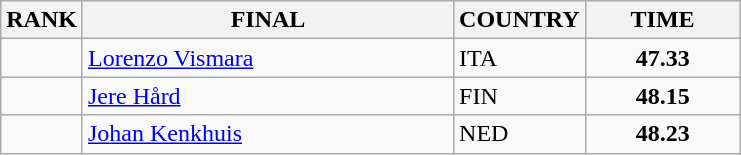<table class="wikitable">
<tr>
<th>RANK</th>
<th align="left" style="width: 15em">FINAL</th>
<th>COUNTRY</th>
<th style="width: 6em">TIME</th>
</tr>
<tr>
<td align="center"></td>
<td><a href='#'>Lorenzo Vismara</a></td>
<td> ITA</td>
<td align="center"><strong>47.33</strong></td>
</tr>
<tr>
<td align="center"></td>
<td><a href='#'>Jere Hård</a></td>
<td> FIN</td>
<td align="center"><strong>48.15</strong></td>
</tr>
<tr>
<td align="center"></td>
<td><a href='#'>Johan Kenkhuis</a></td>
<td> NED</td>
<td align="center"><strong>48.23</strong></td>
</tr>
</table>
